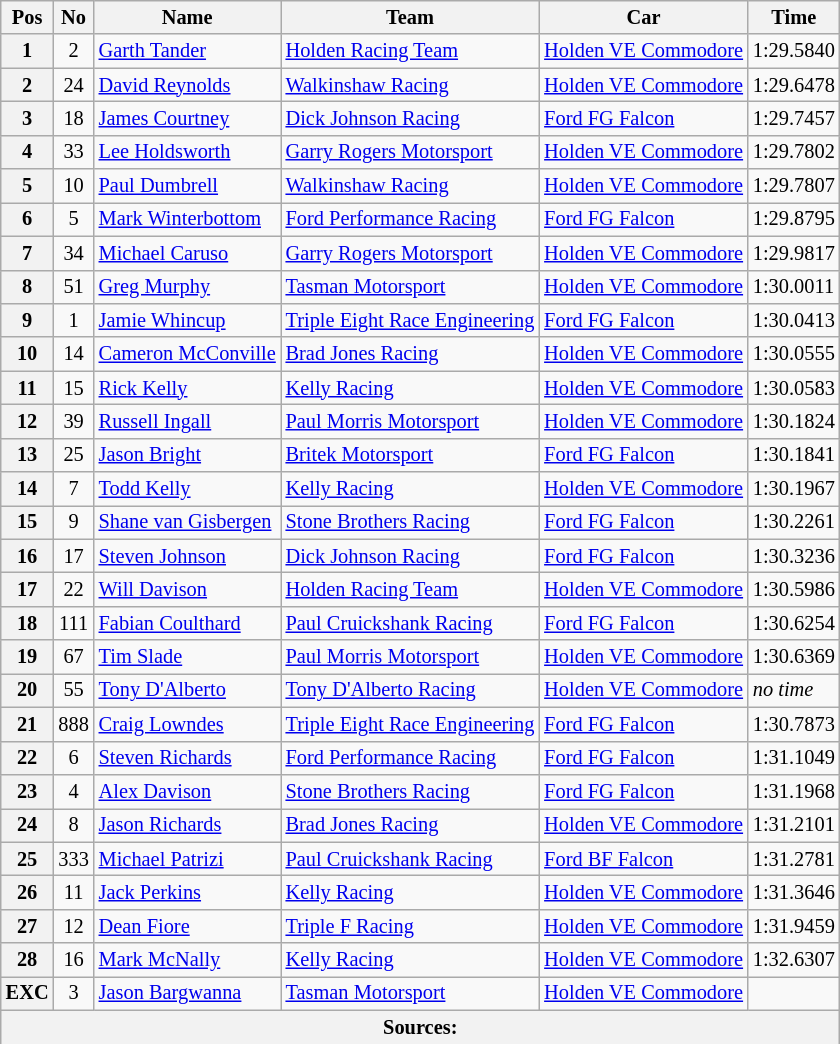<table class="wikitable" style="font-size: 85%;">
<tr>
<th>Pos</th>
<th>No</th>
<th>Name</th>
<th>Team</th>
<th>Car</th>
<th>Time</th>
</tr>
<tr>
<th>1</th>
<td align="center">2</td>
<td> <a href='#'>Garth Tander</a></td>
<td><a href='#'>Holden Racing Team</a></td>
<td><a href='#'>Holden VE Commodore</a></td>
<td>1:29.5840</td>
</tr>
<tr>
<th>2</th>
<td align="center">24</td>
<td> <a href='#'>David Reynolds</a></td>
<td><a href='#'>Walkinshaw Racing</a></td>
<td><a href='#'>Holden VE Commodore</a></td>
<td>1:29.6478</td>
</tr>
<tr>
<th>3</th>
<td align="center">18</td>
<td> <a href='#'>James Courtney</a></td>
<td><a href='#'>Dick Johnson Racing</a></td>
<td><a href='#'>Ford FG Falcon</a></td>
<td>1:29.7457</td>
</tr>
<tr>
<th>4</th>
<td align="center">33</td>
<td> <a href='#'>Lee Holdsworth</a></td>
<td><a href='#'>Garry Rogers Motorsport</a></td>
<td><a href='#'>Holden VE Commodore</a></td>
<td>1:29.7802</td>
</tr>
<tr>
<th>5</th>
<td align="center">10</td>
<td> <a href='#'>Paul Dumbrell</a></td>
<td><a href='#'>Walkinshaw Racing</a></td>
<td><a href='#'>Holden VE Commodore</a></td>
<td>1:29.7807</td>
</tr>
<tr>
<th>6</th>
<td align="center">5</td>
<td> <a href='#'>Mark Winterbottom</a></td>
<td><a href='#'>Ford Performance Racing</a></td>
<td><a href='#'>Ford FG Falcon</a></td>
<td>1:29.8795</td>
</tr>
<tr>
<th>7</th>
<td align="center">34</td>
<td> <a href='#'>Michael Caruso</a></td>
<td><a href='#'>Garry Rogers Motorsport</a></td>
<td><a href='#'>Holden VE Commodore</a></td>
<td>1:29.9817</td>
</tr>
<tr>
<th>8</th>
<td align="center">51</td>
<td> <a href='#'>Greg Murphy</a></td>
<td><a href='#'>Tasman Motorsport</a></td>
<td><a href='#'>Holden VE Commodore</a></td>
<td>1:30.0011</td>
</tr>
<tr>
<th>9</th>
<td align="center">1</td>
<td> <a href='#'>Jamie Whincup</a></td>
<td><a href='#'>Triple Eight Race Engineering</a></td>
<td><a href='#'>Ford FG Falcon</a></td>
<td>1:30.0413</td>
</tr>
<tr>
<th>10</th>
<td align="center">14</td>
<td> <a href='#'>Cameron McConville</a></td>
<td><a href='#'>Brad Jones Racing</a></td>
<td><a href='#'>Holden VE Commodore</a></td>
<td>1:30.0555</td>
</tr>
<tr>
<th>11</th>
<td align="center">15</td>
<td> <a href='#'>Rick Kelly</a></td>
<td><a href='#'>Kelly Racing</a></td>
<td><a href='#'>Holden VE Commodore</a></td>
<td>1:30.0583</td>
</tr>
<tr>
<th>12</th>
<td align="center">39</td>
<td> <a href='#'>Russell Ingall</a></td>
<td><a href='#'>Paul Morris Motorsport</a></td>
<td><a href='#'>Holden VE Commodore</a></td>
<td>1:30.1824</td>
</tr>
<tr>
<th>13</th>
<td align="center">25</td>
<td> <a href='#'>Jason Bright</a></td>
<td><a href='#'>Britek Motorsport</a></td>
<td><a href='#'>Ford FG Falcon</a></td>
<td>1:30.1841</td>
</tr>
<tr>
<th>14</th>
<td align="center">7</td>
<td> <a href='#'>Todd Kelly</a></td>
<td><a href='#'>Kelly Racing</a></td>
<td><a href='#'>Holden VE Commodore</a></td>
<td>1:30.1967</td>
</tr>
<tr>
<th>15</th>
<td align="center">9</td>
<td> <a href='#'>Shane van Gisbergen</a></td>
<td><a href='#'>Stone Brothers Racing</a></td>
<td><a href='#'>Ford FG Falcon</a></td>
<td>1:30.2261</td>
</tr>
<tr>
<th>16</th>
<td align="center">17</td>
<td> <a href='#'>Steven Johnson</a></td>
<td><a href='#'>Dick Johnson Racing</a></td>
<td><a href='#'>Ford FG Falcon</a></td>
<td>1:30.3236</td>
</tr>
<tr>
<th>17</th>
<td align="center">22</td>
<td> <a href='#'>Will Davison</a></td>
<td><a href='#'>Holden Racing Team</a></td>
<td><a href='#'>Holden VE Commodore</a></td>
<td>1:30.5986</td>
</tr>
<tr>
<th>18</th>
<td align="center">111</td>
<td> <a href='#'>Fabian Coulthard</a></td>
<td><a href='#'>Paul Cruickshank Racing</a></td>
<td><a href='#'>Ford FG Falcon</a></td>
<td>1:30.6254</td>
</tr>
<tr>
<th>19</th>
<td align="center">67</td>
<td> <a href='#'>Tim Slade</a></td>
<td><a href='#'>Paul Morris Motorsport</a></td>
<td><a href='#'>Holden VE Commodore</a></td>
<td>1:30.6369</td>
</tr>
<tr>
<th>20</th>
<td align="center">55</td>
<td> <a href='#'>Tony D'Alberto</a></td>
<td><a href='#'>Tony D'Alberto Racing</a></td>
<td><a href='#'>Holden VE Commodore</a></td>
<td><em>no time</em></td>
</tr>
<tr>
<th>21</th>
<td align="center">888</td>
<td> <a href='#'>Craig Lowndes</a></td>
<td><a href='#'>Triple Eight Race Engineering</a></td>
<td><a href='#'>Ford FG Falcon</a></td>
<td>1:30.7873</td>
</tr>
<tr>
<th>22</th>
<td align="center">6</td>
<td> <a href='#'>Steven Richards</a></td>
<td><a href='#'>Ford Performance Racing</a></td>
<td><a href='#'>Ford FG Falcon</a></td>
<td>1:31.1049</td>
</tr>
<tr>
<th>23</th>
<td align="center">4</td>
<td> <a href='#'>Alex Davison</a></td>
<td><a href='#'>Stone Brothers Racing</a></td>
<td><a href='#'>Ford FG Falcon</a></td>
<td>1:31.1968</td>
</tr>
<tr>
<th>24</th>
<td align="center">8</td>
<td> <a href='#'>Jason Richards</a></td>
<td><a href='#'>Brad Jones Racing</a></td>
<td><a href='#'>Holden VE Commodore</a></td>
<td>1:31.2101</td>
</tr>
<tr>
<th>25</th>
<td align="center">333</td>
<td> <a href='#'>Michael Patrizi</a></td>
<td><a href='#'>Paul Cruickshank Racing</a></td>
<td><a href='#'>Ford BF Falcon</a></td>
<td>1:31.2781</td>
</tr>
<tr>
<th>26</th>
<td align="center">11</td>
<td> <a href='#'>Jack Perkins</a></td>
<td><a href='#'>Kelly Racing</a></td>
<td><a href='#'>Holden VE Commodore</a></td>
<td>1:31.3646</td>
</tr>
<tr>
<th>27</th>
<td align="center">12</td>
<td> <a href='#'>Dean Fiore</a></td>
<td><a href='#'>Triple F Racing</a></td>
<td><a href='#'>Holden VE Commodore</a></td>
<td>1:31.9459</td>
</tr>
<tr>
<th>28</th>
<td align="center">16</td>
<td> <a href='#'>Mark McNally</a></td>
<td><a href='#'>Kelly Racing</a></td>
<td><a href='#'>Holden VE Commodore</a></td>
<td>1:32.6307</td>
</tr>
<tr>
<th>EXC</th>
<td align="center">3</td>
<td> <a href='#'>Jason Bargwanna</a></td>
<td><a href='#'>Tasman Motorsport</a></td>
<td><a href='#'>Holden VE Commodore</a></td>
<td></td>
</tr>
<tr>
<th colspan="6">Sources:</th>
</tr>
</table>
